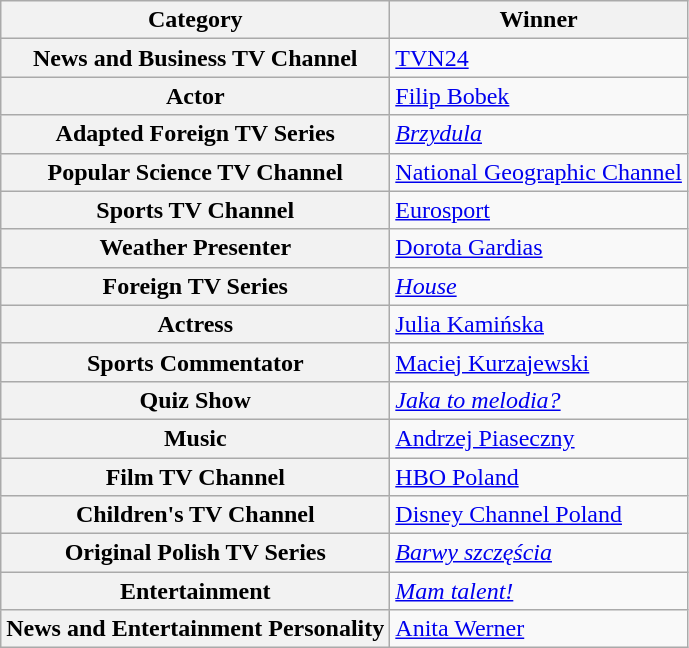<table class="wikitable">
<tr>
<th>Category</th>
<th>Winner</th>
</tr>
<tr>
<th scope="row">News and Business TV Channel</th>
<td><a href='#'>TVN24</a></td>
</tr>
<tr>
<th scope="row">Actor</th>
<td><a href='#'>Filip Bobek</a></td>
</tr>
<tr>
<th scope="row">Adapted Foreign TV Series</th>
<td><em><a href='#'>Brzydula</a></em></td>
</tr>
<tr>
<th scope="row">Popular Science TV Channel</th>
<td><a href='#'>National Geographic Channel</a></td>
</tr>
<tr>
<th scope="row">Sports TV Channel</th>
<td><a href='#'>Eurosport</a></td>
</tr>
<tr>
<th scope="row">Weather Presenter</th>
<td><a href='#'>Dorota Gardias</a></td>
</tr>
<tr>
<th scope="row">Foreign TV Series</th>
<td><em><a href='#'>House</a></em></td>
</tr>
<tr>
<th scope="row">Actress</th>
<td><a href='#'>Julia Kamińska</a></td>
</tr>
<tr>
<th scope="row">Sports Commentator</th>
<td><a href='#'>Maciej Kurzajewski</a></td>
</tr>
<tr>
<th scope="row">Quiz Show</th>
<td><em><a href='#'>Jaka to melodia?</a></em></td>
</tr>
<tr>
<th scope="row">Music</th>
<td><a href='#'>Andrzej Piaseczny</a></td>
</tr>
<tr>
<th scope="row">Film TV Channel</th>
<td><a href='#'>HBO Poland</a></td>
</tr>
<tr>
<th scope="row">Children's TV Channel</th>
<td><a href='#'>Disney Channel Poland</a></td>
</tr>
<tr>
<th scope="row">Original Polish TV Series</th>
<td><em><a href='#'>Barwy szczęścia</a></em></td>
</tr>
<tr>
<th scope="row">Entertainment</th>
<td><em><a href='#'>Mam talent!</a></em></td>
</tr>
<tr>
<th scope="row">News and Entertainment Personality</th>
<td><a href='#'>Anita Werner</a></td>
</tr>
</table>
